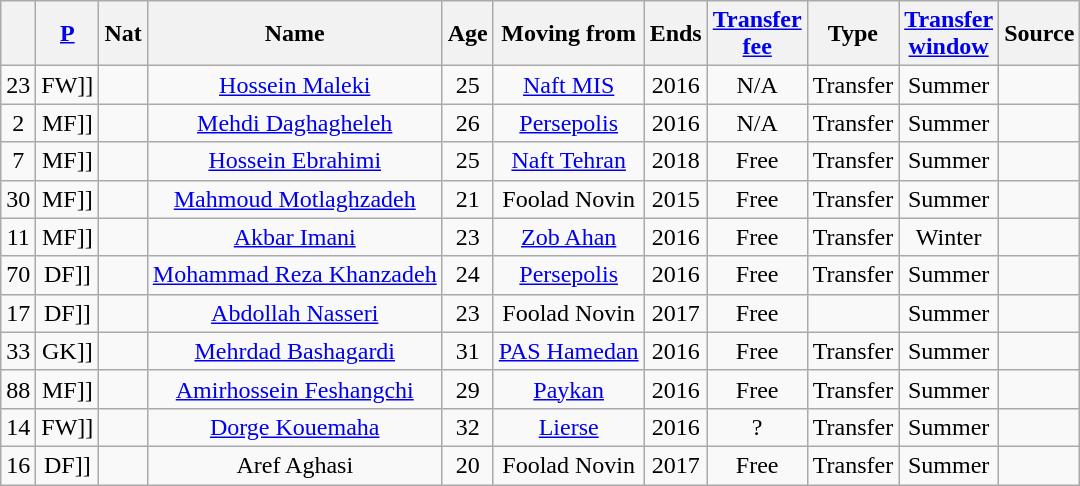<table class="wikitable sortable " style="text-align:center">
<tr>
<th></th>
<th><a href='#'>P</a></th>
<th>Nat</th>
<th>Name</th>
<th>Age</th>
<th>Moving from</th>
<th>Ends</th>
<th><a href='#'>Transfer<br>fee</a></th>
<th>Type</th>
<th><a href='#'>Transfer<br>window</a></th>
<th>Source</th>
</tr>
<tr>
<td>23</td>
<td [[>FW]]</td>
<td></td>
<td><a href='#'>Hossein Maleki</a></td>
<td>25</td>
<td><a href='#'>Naft MIS</a></td>
<td>2016</td>
<td>N/A</td>
<td>Transfer</td>
<td>Summer</td>
<td></td>
</tr>
<tr>
<td>2</td>
<td [[>MF]]</td>
<td></td>
<td><a href='#'>Mehdi Daghagheleh</a></td>
<td>26</td>
<td><a href='#'>Persepolis</a></td>
<td>2016</td>
<td>N/A</td>
<td>Transfer</td>
<td>Summer</td>
<td></td>
</tr>
<tr>
<td>7</td>
<td [[>MF]]</td>
<td></td>
<td><a href='#'>Hossein Ebrahimi</a></td>
<td>25</td>
<td><a href='#'>Naft Tehran</a></td>
<td>2018</td>
<td>Free</td>
<td>Transfer</td>
<td>Summer</td>
<td></td>
</tr>
<tr>
<td>30</td>
<td [[>MF]]</td>
<td></td>
<td><a href='#'>Mahmoud Motlaghzadeh</a></td>
<td>21</td>
<td>Foolad Novin</td>
<td>2015</td>
<td>Free</td>
<td>Transfer</td>
<td>Summer</td>
<td></td>
</tr>
<tr>
<td>11</td>
<td [[>MF]]</td>
<td></td>
<td><a href='#'>Akbar Imani</a></td>
<td>23</td>
<td><a href='#'>Zob Ahan</a></td>
<td>2016</td>
<td>Free</td>
<td>Transfer</td>
<td>Winter</td>
<td></td>
</tr>
<tr>
<td>70</td>
<td [[>DF]]</td>
<td></td>
<td><a href='#'>Mohammad Reza Khanzadeh</a></td>
<td>24</td>
<td><a href='#'>Persepolis</a></td>
<td>2016</td>
<td>Free</td>
<td>Transfer</td>
<td>Summer</td>
<td></td>
</tr>
<tr>
<td>17</td>
<td [[>DF]]</td>
<td></td>
<td><a href='#'>Abdollah Nasseri</a></td>
<td>23</td>
<td>Foolad Novin</td>
<td>2017</td>
<td>Free</td>
<td></td>
<td>Summer</td>
<td></td>
</tr>
<tr>
<td>33</td>
<td [[>GK]]</td>
<td></td>
<td><a href='#'>Mehrdad Bashagardi</a></td>
<td>31</td>
<td><a href='#'>PAS Hamedan</a></td>
<td>2016</td>
<td>Free</td>
<td>Transfer</td>
<td>Summer</td>
<td></td>
</tr>
<tr>
<td>88</td>
<td [[>MF]]</td>
<td></td>
<td><a href='#'>Amirhossein Feshangchi</a></td>
<td>29</td>
<td><a href='#'>Paykan</a></td>
<td>2016</td>
<td>Free</td>
<td>Transfer</td>
<td>Summer</td>
<td></td>
</tr>
<tr>
<td>14</td>
<td [[>FW]]</td>
<td></td>
<td><a href='#'>Dorge Kouemaha</a></td>
<td>32</td>
<td><a href='#'>Lierse</a> </td>
<td>2016</td>
<td>?</td>
<td>Transfer</td>
<td>Summer</td>
<td></td>
</tr>
<tr>
<td>16</td>
<td [[>DF]]</td>
<td></td>
<td>Aref Aghasi</td>
<td>20</td>
<td>Foolad Novin</td>
<td>2017</td>
<td>Free</td>
<td>Transfer</td>
<td>Summer</td>
<td></td>
</tr>
</table>
